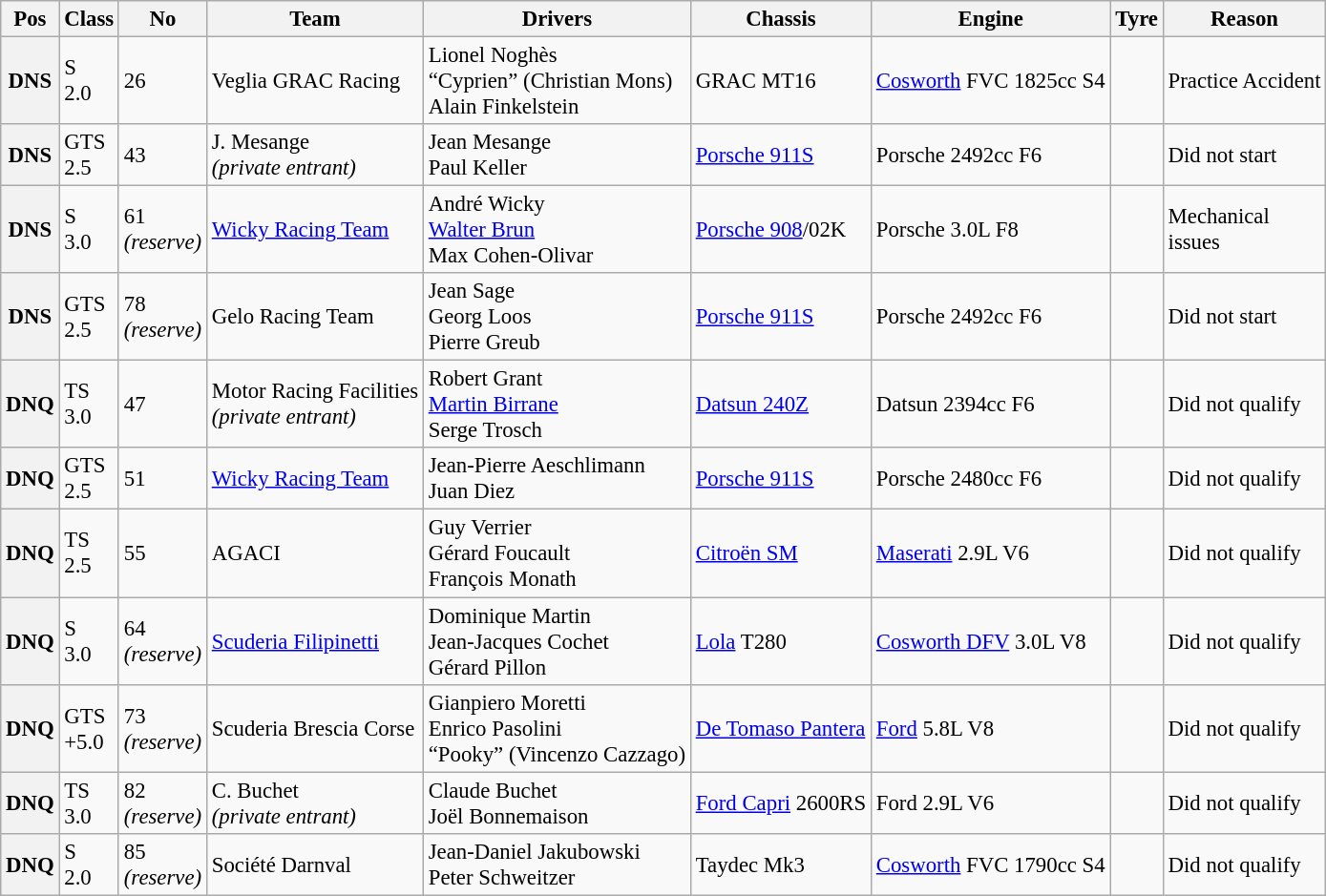<table class="wikitable" style="font-size: 95%;">
<tr>
<th>Pos</th>
<th>Class</th>
<th>No</th>
<th>Team</th>
<th>Drivers</th>
<th>Chassis</th>
<th>Engine</th>
<th>Tyre</th>
<th>Reason</th>
</tr>
<tr>
<th>DNS</th>
<td>S<br>2.0</td>
<td>26</td>
<td> Veglia GRAC Racing</td>
<td> Lionel Noghès<br> “Cyprien” (Christian Mons)<br> Alain Finkelstein</td>
<td>GRAC MT16</td>
<td><a href='#'>Cosworth</a> FVC 1825cc S4</td>
<td></td>
<td>Practice Accident</td>
</tr>
<tr>
<th>DNS</th>
<td>GTS<br>2.5</td>
<td>43</td>
<td> J. Mesange<br><em>(private entrant)</em></td>
<td> Jean Mesange<br> Paul Keller</td>
<td><a href='#'>Porsche 911S</a></td>
<td>Porsche 2492cc F6</td>
<td></td>
<td>Did not start</td>
</tr>
<tr>
<th>DNS</th>
<td>S<br>3.0</td>
<td>61<br><em>(reserve)</em></td>
<td> <a href='#'>Wicky Racing Team</a></td>
<td> André Wicky<br> <a href='#'>Walter Brun</a><br> Max Cohen-Olivar</td>
<td><a href='#'>Porsche 908</a>/02K</td>
<td>Porsche 3.0L F8</td>
<td></td>
<td>Mechanical<br> issues</td>
</tr>
<tr>
<th>DNS</th>
<td>GTS<br>2.5</td>
<td>78<br><em>(reserve)</em></td>
<td> Gelo Racing Team</td>
<td> Jean Sage<br> Georg Loos<br> Pierre Greub</td>
<td><a href='#'>Porsche 911S</a></td>
<td>Porsche 2492cc F6</td>
<td></td>
<td>Did not start</td>
</tr>
<tr>
<th>DNQ</th>
<td>TS<br>3.0</td>
<td>47</td>
<td> Motor Racing Facilities<br><em>(private entrant)</em></td>
<td> Robert Grant<br> <a href='#'>Martin Birrane</a><br> Serge Trosch</td>
<td><a href='#'>Datsun 240Z</a></td>
<td>Datsun 2394cc F6</td>
<td></td>
<td>Did not qualify</td>
</tr>
<tr>
<th>DNQ</th>
<td>GTS<br>2.5</td>
<td>51</td>
<td> <a href='#'>Wicky Racing Team</a></td>
<td> Jean-Pierre Aeschlimann<br> Juan Diez</td>
<td><a href='#'>Porsche 911S</a></td>
<td>Porsche 2480cc F6</td>
<td></td>
<td>Did not qualify</td>
</tr>
<tr>
<th>DNQ</th>
<td>TS<br>2.5</td>
<td>55</td>
<td> AGACI</td>
<td> Guy Verrier<br> Gérard Foucault<br> François Monath</td>
<td><a href='#'>Citroën SM</a></td>
<td><a href='#'>Maserati</a> 2.9L V6</td>
<td></td>
<td>Did not qualify</td>
</tr>
<tr>
<th>DNQ</th>
<td>S<br>3.0</td>
<td>64<br><em>(reserve)</em></td>
<td> <a href='#'>Scuderia Filipinetti</a></td>
<td> Dominique Martin<br> Jean-Jacques Cochet<br> Gérard Pillon</td>
<td><a href='#'>Lola</a> T280</td>
<td><a href='#'>Cosworth DFV</a> 3.0L V8</td>
<td></td>
<td>Did not qualify</td>
</tr>
<tr>
<th>DNQ</th>
<td>GTS<br>+5.0</td>
<td>73<br><em>(reserve)</em></td>
<td> Scuderia Brescia Corse</td>
<td> Gianpiero Moretti<br> Enrico Pasolini<br> “Pooky” (Vincenzo Cazzago)</td>
<td><a href='#'>De Tomaso Pantera</a></td>
<td><a href='#'>Ford</a> 5.8L V8</td>
<td></td>
<td>Did not qualify</td>
</tr>
<tr>
<th>DNQ</th>
<td>TS<br>3.0</td>
<td>82<br><em>(reserve)</em></td>
<td> C. Buchet<br><em>(private entrant)</em></td>
<td> Claude Buchet<br> Joël Bonnemaison</td>
<td><a href='#'>Ford Capri</a> 2600RS</td>
<td>Ford 2.9L V6</td>
<td></td>
<td>Did not qualify</td>
</tr>
<tr>
<th>DNQ</th>
<td>S<br>2.0</td>
<td>85<br><em>(reserve)</em></td>
<td> Société Darnval</td>
<td> Jean-Daniel Jakubowski<br> Peter Schweitzer</td>
<td>Taydec Mk3</td>
<td><a href='#'>Cosworth</a> FVC 1790cc S4</td>
<td></td>
<td>Did not qualify</td>
</tr>
</table>
